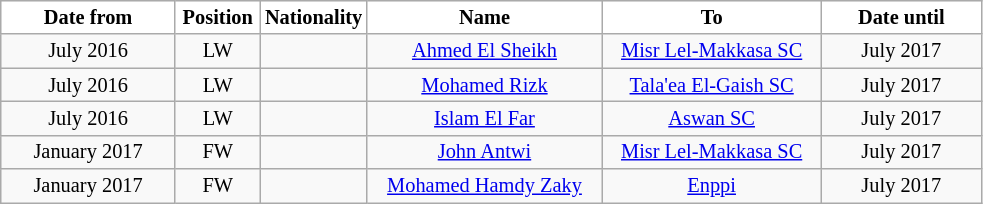<table class="wikitable"  style="text-align:center; font-size:85%; ">
<tr>
<th style="background:#FFFFFF; color:#000000; width:110px;">Date from</th>
<th style="background:#FFFFFF; color:#000000; width:50px;">Position</th>
<th style="background:#FFFFFF; color:#000000; width:50px;">Nationality</th>
<th style="background:#FFFFFF; color:#000000; width:150px;">Name</th>
<th style="background:#FFFFFF; color:#000000; width:140px;">To</th>
<th style="background:#FFFFFF; color:#000000; width:100px;">Date until</th>
</tr>
<tr>
<td>July 2016</td>
<td>LW</td>
<td></td>
<td><a href='#'>Ahmed El Sheikh</a></td>
<td><a href='#'>Misr Lel-Makkasa SC</a></td>
<td>July 2017</td>
</tr>
<tr>
<td>July 2016</td>
<td>LW</td>
<td></td>
<td><a href='#'>Mohamed Rizk</a></td>
<td><a href='#'>Tala'ea El-Gaish SC</a></td>
<td>July 2017</td>
</tr>
<tr>
<td>July 2016</td>
<td>LW</td>
<td></td>
<td><a href='#'>Islam El Far</a></td>
<td><a href='#'>Aswan SC</a></td>
<td>July 2017</td>
</tr>
<tr>
<td>January 2017</td>
<td>FW</td>
<td></td>
<td><a href='#'>John Antwi</a></td>
<td><a href='#'>Misr Lel-Makkasa SC</a></td>
<td>July 2017</td>
</tr>
<tr>
<td>January 2017</td>
<td>FW</td>
<td></td>
<td><a href='#'>Mohamed Hamdy Zaky</a></td>
<td><a href='#'>Enppi</a></td>
<td>July 2017</td>
</tr>
</table>
